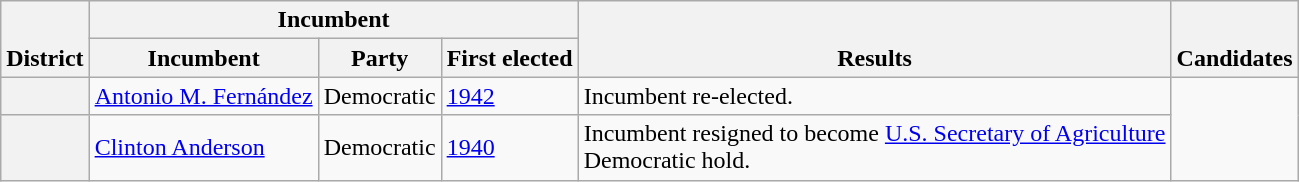<table class=wikitable>
<tr valign=bottom>
<th rowspan=2>District</th>
<th colspan=3>Incumbent</th>
<th rowspan=2>Results</th>
<th rowspan=2>Candidates</th>
</tr>
<tr>
<th>Incumbent</th>
<th>Party</th>
<th>First elected</th>
</tr>
<tr>
<th></th>
<td><a href='#'>Antonio M. Fernández</a></td>
<td>Democratic</td>
<td><a href='#'>1942</a></td>
<td>Incumbent re-elected.</td>
<td rowspan=2 nowrap></td>
</tr>
<tr>
<th></th>
<td><a href='#'>Clinton Anderson</a></td>
<td>Democratic</td>
<td><a href='#'>1940</a></td>
<td>Incumbent resigned to become <a href='#'>U.S. Secretary of Agriculture</a><br>Democratic hold.</td>
</tr>
</table>
